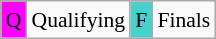<table class="wikitable" style="margin:0.5em auto; font-size:90%; line-height:1.25em;">
<tr>
<td bgcolor="#FF00FF" align=center>Q</td>
<td>Qualifying</td>
<td bgcolor="#48D1CC" align=center>F</td>
<td>Finals</td>
</tr>
</table>
